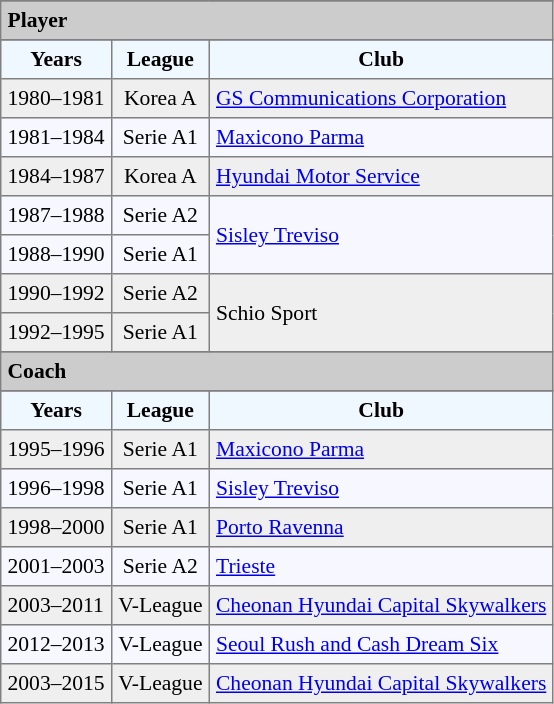<table bgcolor="#f7f8ff" cellpadding="4" cellspacing="0" border="1" style="font-size: 90%; border: gray solid 1px; border-collapse: collapse;">
<tr>
</tr>
<tr style="background: #CCCCCC">
<td align="left" colspan="3"><strong>Player</strong></td>
</tr>
<tr>
</tr>
<tr bgcolor="#F0F8FF">
<td align="center"><strong>Years</strong></td>
<td align="center"><strong>League</strong></td>
<td align="center"><strong>Club</strong></td>
</tr>
<tr bgcolor="#EFEFEF" align="left">
<td>1980–1981</td>
<td align="center">Korea A</td>
<td> <a href='#'>GS Communications Corporation</a></td>
</tr>
<tr align="left">
<td>1981–1984</td>
<td align="center">Serie A1</td>
<td> <a href='#'>Maxicono Parma</a></td>
</tr>
<tr bgcolor="#EFEFEF" align="left">
<td>1984–1987</td>
<td align="center">Korea A</td>
<td> <a href='#'>Hyundai Motor Service</a></td>
</tr>
<tr align="left">
<td>1987–1988</td>
<td align="center">Serie A2</td>
<td rowspan=2> <a href='#'>Sisley Treviso</a></td>
</tr>
<tr align="left">
<td>1988–1990</td>
<td align="center">Serie A1</td>
</tr>
<tr bgcolor="#EFEFEF" align="left">
<td>1990–1992</td>
<td align="center">Serie A2</td>
<td rowspan=2> Schio Sport</td>
</tr>
<tr bgcolor="#EFEFEF" align="left">
<td>1992–1995</td>
<td align="center">Serie A1</td>
</tr>
<tr>
</tr>
<tr style="background: #CCCCCC">
<td align="left" colspan="3"><strong>Coach</strong></td>
</tr>
<tr>
</tr>
<tr bgcolor="#F0F8FF">
<td align="center"><strong>Years</strong></td>
<td align="center"><strong>League</strong></td>
<td align="center"><strong>Club</strong></td>
</tr>
<tr bgcolor="#EFEFEF" align="left">
<td>1995–1996</td>
<td align="center">Serie A1</td>
<td> <a href='#'>Maxicono Parma</a></td>
</tr>
<tr align="left">
<td>1996–1998</td>
<td align="center">Serie A1</td>
<td> <a href='#'>Sisley Treviso</a></td>
</tr>
<tr bgcolor="#EFEFEF" align="left">
<td>1998–2000</td>
<td align="center">Serie A1</td>
<td> <a href='#'>Porto Ravenna</a></td>
</tr>
<tr align="left">
<td>2001–2003</td>
<td align="center">Serie A2</td>
<td> <a href='#'>Trieste</a></td>
</tr>
<tr bgcolor="#EFEFEF" align="left">
<td>2003–2011</td>
<td align="center">V-League</td>
<td> <a href='#'>Cheonan Hyundai Capital Skywalkers</a></td>
</tr>
<tr align="left">
<td>2012–2013</td>
<td align="center">V-League</td>
<td> <a href='#'>Seoul Rush and Cash Dream Six</a></td>
</tr>
<tr bgcolor="#EFEFEF" align="left">
<td>2003–2015</td>
<td align="center">V-League</td>
<td> <a href='#'>Cheonan Hyundai Capital Skywalkers</a></td>
</tr>
</table>
